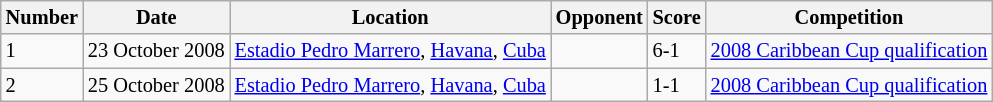<table class="wikitable" style="font-size:85%;">
<tr>
<th>Number</th>
<th>Date</th>
<th>Location</th>
<th>Opponent</th>
<th>Score</th>
<th>Competition</th>
</tr>
<tr>
<td>1</td>
<td>23 October 2008</td>
<td><a href='#'>Estadio Pedro Marrero</a>, <a href='#'>Havana</a>, <a href='#'>Cuba</a></td>
<td></td>
<td>6-1</td>
<td><a href='#'>2008 Caribbean Cup qualification</a></td>
</tr>
<tr>
<td>2</td>
<td>25 October 2008</td>
<td><a href='#'>Estadio Pedro Marrero</a>, <a href='#'>Havana</a>, <a href='#'>Cuba</a></td>
<td></td>
<td>1-1</td>
<td><a href='#'>2008 Caribbean Cup qualification</a></td>
</tr>
</table>
